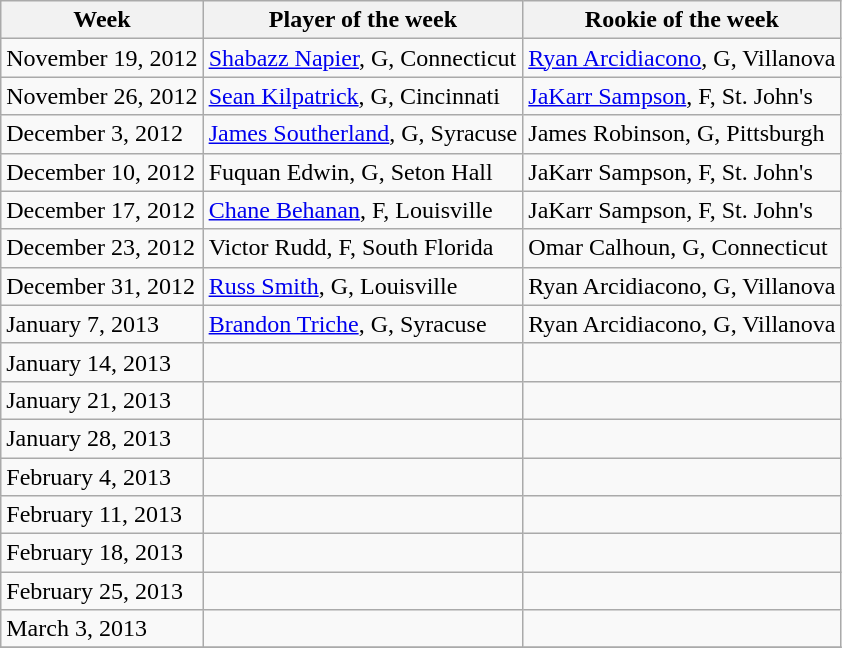<table class="wikitable" border="1">
<tr>
<th>Week</th>
<th>Player of the week</th>
<th>Rookie of the week</th>
</tr>
<tr>
<td>November 19, 2012</td>
<td><a href='#'>Shabazz Napier</a>, G, Connecticut</td>
<td><a href='#'>Ryan Arcidiacono</a>, G, Villanova</td>
</tr>
<tr>
<td>November 26, 2012</td>
<td><a href='#'>Sean Kilpatrick</a>, G, Cincinnati</td>
<td><a href='#'>JaKarr Sampson</a>, F, St. John's</td>
</tr>
<tr>
<td>December 3, 2012</td>
<td><a href='#'>James Southerland</a>, G, Syracuse</td>
<td>James Robinson, G, Pittsburgh</td>
</tr>
<tr>
<td>December 10, 2012</td>
<td>Fuquan Edwin, G, Seton Hall</td>
<td>JaKarr Sampson, F, St. John's</td>
</tr>
<tr>
<td>December 17, 2012</td>
<td><a href='#'>Chane Behanan</a>, F, Louisville</td>
<td>JaKarr Sampson, F, St. John's</td>
</tr>
<tr>
<td>December 23, 2012</td>
<td>Victor Rudd, F, South Florida</td>
<td>Omar Calhoun, G, Connecticut</td>
</tr>
<tr>
<td>December 31, 2012</td>
<td><a href='#'>Russ Smith</a>, G, Louisville</td>
<td>Ryan Arcidiacono, G, Villanova</td>
</tr>
<tr>
<td>January 7, 2013</td>
<td><a href='#'>Brandon Triche</a>, G, Syracuse</td>
<td>Ryan Arcidiacono, G, Villanova</td>
</tr>
<tr>
<td>January 14, 2013</td>
<td></td>
<td></td>
</tr>
<tr>
<td>January 21, 2013</td>
<td></td>
<td></td>
</tr>
<tr>
<td>January 28, 2013</td>
<td></td>
<td></td>
</tr>
<tr>
<td>February 4, 2013</td>
<td></td>
<td></td>
</tr>
<tr>
<td>February 11, 2013</td>
<td></td>
<td></td>
</tr>
<tr>
<td>February 18, 2013</td>
<td></td>
<td></td>
</tr>
<tr>
<td>February 25, 2013</td>
<td></td>
<td></td>
</tr>
<tr>
<td>March 3, 2013</td>
<td></td>
<td></td>
</tr>
<tr>
</tr>
</table>
